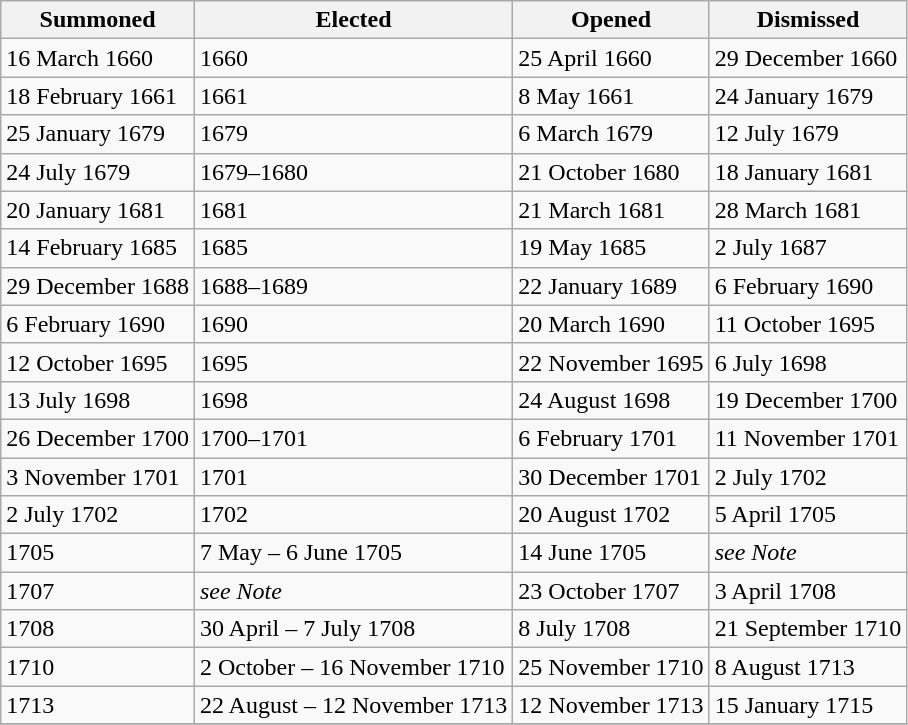<table class="wikitable">
<tr>
<th>Summoned</th>
<th>Elected</th>
<th>Opened</th>
<th>Dismissed</th>
</tr>
<tr>
<td>16 March 1660</td>
<td>1660</td>
<td>25 April 1660</td>
<td>29 December 1660</td>
</tr>
<tr>
<td>18 February 1661</td>
<td>1661</td>
<td>8 May 1661</td>
<td>24 January 1679</td>
</tr>
<tr>
<td>25 January 1679</td>
<td>1679</td>
<td>6 March 1679</td>
<td>12 July 1679</td>
</tr>
<tr>
<td>24 July 1679</td>
<td>1679–1680</td>
<td>21 October 1680</td>
<td>18 January 1681</td>
</tr>
<tr>
<td>20 January 1681</td>
<td>1681</td>
<td>21 March 1681</td>
<td>28 March 1681</td>
</tr>
<tr>
<td>14 February 1685</td>
<td>1685</td>
<td>19 May 1685</td>
<td>2 July 1687</td>
</tr>
<tr>
<td>29 December 1688</td>
<td>1688–1689</td>
<td>22 January 1689</td>
<td>6 February 1690</td>
</tr>
<tr>
<td>6 February 1690</td>
<td>1690</td>
<td>20 March 1690</td>
<td>11 October 1695</td>
</tr>
<tr>
<td>12 October 1695</td>
<td>1695</td>
<td>22 November 1695</td>
<td>6 July 1698</td>
</tr>
<tr>
<td>13 July 1698</td>
<td>1698</td>
<td>24 August 1698</td>
<td>19 December 1700</td>
</tr>
<tr>
<td>26 December 1700</td>
<td>1700–1701</td>
<td>6 February 1701</td>
<td>11 November 1701</td>
</tr>
<tr>
<td>3 November 1701</td>
<td>1701</td>
<td>30 December 1701</td>
<td>2 July 1702</td>
</tr>
<tr>
<td>2 July 1702</td>
<td>1702</td>
<td>20 August 1702</td>
<td>5 April 1705</td>
</tr>
<tr>
<td>1705</td>
<td>7 May – 6 June 1705</td>
<td>14 June 1705</td>
<td><em>see Note</em></td>
</tr>
<tr>
<td>1707</td>
<td><em>see Note</em></td>
<td>23 October 1707</td>
<td>3 April 1708</td>
</tr>
<tr>
<td>1708</td>
<td>30 April – 7 July 1708</td>
<td>8 July 1708</td>
<td>21 September 1710</td>
</tr>
<tr>
<td>1710</td>
<td>2 October – 16 November 1710</td>
<td>25 November 1710</td>
<td>8 August 1713</td>
</tr>
<tr>
<td>1713</td>
<td>22 August – 12 November 1713</td>
<td>12 November 1713</td>
<td>15 January 1715</td>
</tr>
<tr>
</tr>
</table>
